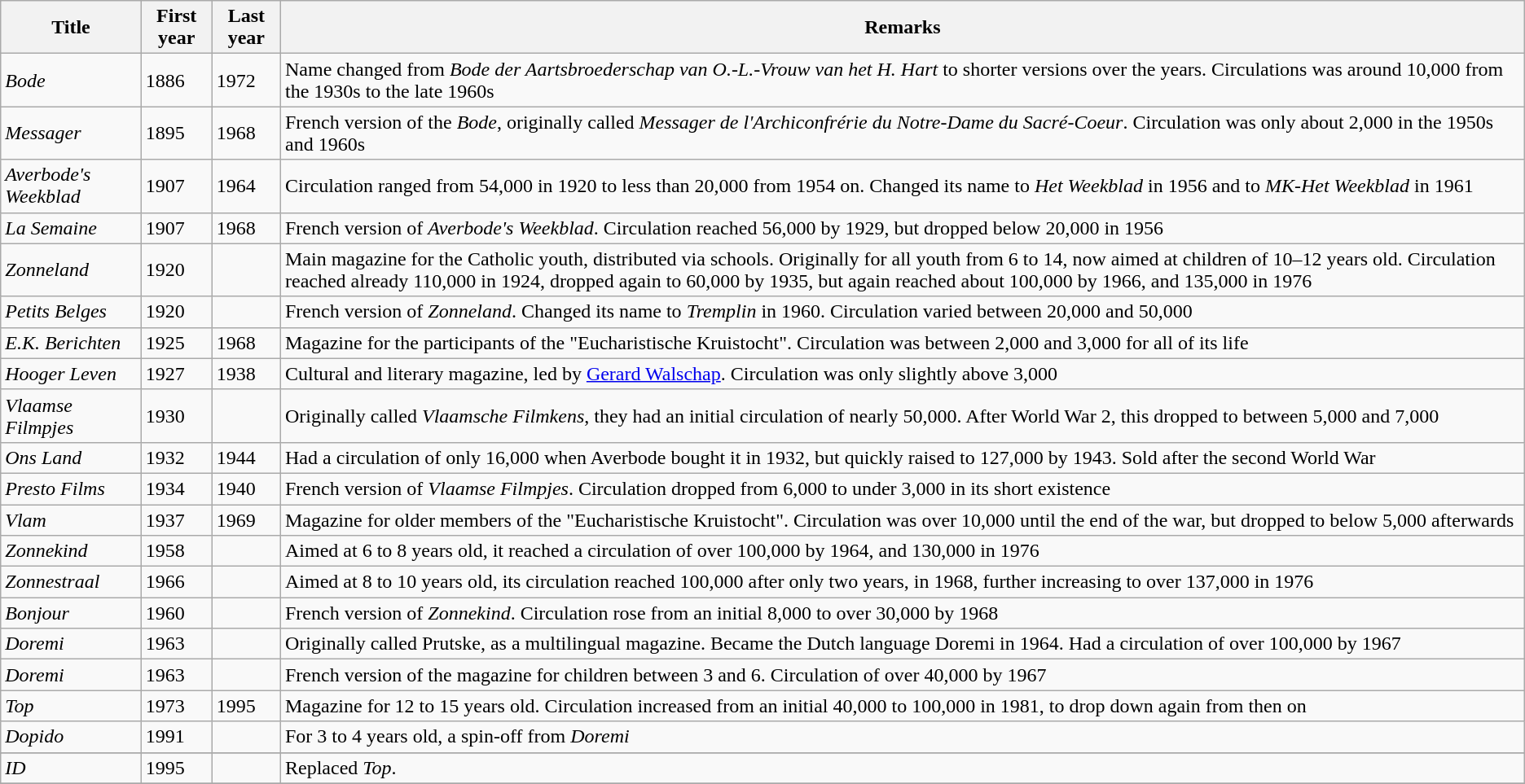<table class="wikitable" id="noveltable" border="1">
<tr>
<th>Title</th>
<th>First year</th>
<th>Last year</th>
<th>Remarks</th>
</tr>
<tr align="left">
<td><em>Bode</em></td>
<td>1886</td>
<td>1972</td>
<td>Name changed from <em>Bode der Aartsbroederschap van O.-L.-Vrouw van het H. Hart</em> to shorter versions over the years. Circulations was around 10,000 from the 1930s to the late 1960s</td>
</tr>
<tr>
<td><em>Messager</em></td>
<td>1895</td>
<td>1968</td>
<td>French version of the <em>Bode</em>, originally called <em>Messager de l'Archiconfrérie du Notre-Dame du Sacré-Coeur</em>. Circulation was only about 2,000 in the 1950s and 1960s</td>
</tr>
<tr>
<td><em>Averbode's Weekblad</em></td>
<td>1907</td>
<td>1964</td>
<td>Circulation ranged from 54,000 in 1920 to less than 20,000 from 1954 on. Changed its name to <em>Het Weekblad</em> in 1956 and to <em>MK-Het Weekblad</em> in 1961</td>
</tr>
<tr>
<td><em>La Semaine</em></td>
<td>1907</td>
<td>1968</td>
<td>French version of <em>Averbode's Weekblad</em>. Circulation reached 56,000 by 1929, but dropped below 20,000 in 1956</td>
</tr>
<tr>
<td><em>Zonneland</em></td>
<td>1920</td>
<td></td>
<td>Main magazine for the Catholic youth, distributed via schools. Originally for all youth from 6 to 14, now aimed at children of 10–12 years old. Circulation reached already 110,000 in 1924, dropped again to 60,000 by 1935, but again reached about 100,000 by 1966, and 135,000 in 1976</td>
</tr>
<tr>
<td><em>Petits Belges</em></td>
<td>1920</td>
<td></td>
<td>French version of <em>Zonneland</em>. Changed its name to <em>Tremplin</em> in 1960. Circulation varied between 20,000 and 50,000</td>
</tr>
<tr>
<td><em>E.K. Berichten</em></td>
<td>1925</td>
<td>1968</td>
<td>Magazine for the participants of the "Eucharistische Kruistocht". Circulation was between 2,000 and 3,000 for all of its life</td>
</tr>
<tr>
<td><em>Hooger Leven</em></td>
<td>1927</td>
<td>1938</td>
<td>Cultural and literary magazine, led by <a href='#'>Gerard Walschap</a>. Circulation was only slightly above 3,000</td>
</tr>
<tr>
<td><em>Vlaamse Filmpjes</em></td>
<td>1930</td>
<td></td>
<td>Originally called <em>Vlaamsche Filmkens</em>, they had an initial circulation of nearly 50,000. After World War 2, this dropped to between 5,000 and 7,000</td>
</tr>
<tr>
<td><em>Ons Land</em></td>
<td>1932</td>
<td>1944</td>
<td>Had a circulation of only 16,000 when Averbode bought it in 1932, but quickly raised to 127,000 by 1943. Sold after the second World War</td>
</tr>
<tr>
<td><em>Presto Films</em></td>
<td>1934</td>
<td>1940</td>
<td>French version of <em>Vlaamse Filmpjes</em>. Circulation dropped from 6,000 to under 3,000 in its short existence</td>
</tr>
<tr>
<td><em>Vlam</em></td>
<td>1937</td>
<td>1969</td>
<td>Magazine for older members of the "Eucharistische Kruistocht". Circulation was over 10,000 until the end of the war, but dropped to below 5,000 afterwards</td>
</tr>
<tr>
<td><em>Zonnekind</em></td>
<td>1958</td>
<td></td>
<td>Aimed at 6 to 8 years old, it reached a circulation of over 100,000 by 1964, and 130,000 in 1976</td>
</tr>
<tr>
<td><em>Zonnestraal</em></td>
<td>1966</td>
<td></td>
<td>Aimed at 8 to 10 years old, its circulation reached 100,000 after only two years, in 1968, further increasing to over 137,000 in 1976</td>
</tr>
<tr>
<td><em>Bonjour</em></td>
<td>1960</td>
<td></td>
<td>French version of <em>Zonnekind</em>. Circulation rose from an initial 8,000 to over 30,000 by 1968</td>
</tr>
<tr>
<td><em>Doremi</em></td>
<td>1963</td>
<td></td>
<td>Originally called Prutske, as a multilingual magazine. Became the Dutch language Doremi in 1964. Had a circulation of over 100,000 by 1967</td>
</tr>
<tr>
<td><em>Doremi</em></td>
<td>1963</td>
<td></td>
<td>French version of the magazine for children between 3 and 6. Circulation of over 40,000 by 1967</td>
</tr>
<tr>
<td><em>Top</em></td>
<td>1973</td>
<td>1995</td>
<td>Magazine for 12 to 15 years old. Circulation increased from an initial 40,000 to 100,000 in 1981, to drop down again from then on</td>
</tr>
<tr>
<td><em>Dopido</em></td>
<td>1991</td>
<td></td>
<td>For 3 to 4 years old, a spin-off from <em>Doremi</em></td>
</tr>
<tr>
</tr>
<tr>
<td><em>ID</em></td>
<td>1995</td>
<td></td>
<td>Replaced <em>Top</em>.</td>
</tr>
<tr>
</tr>
</table>
